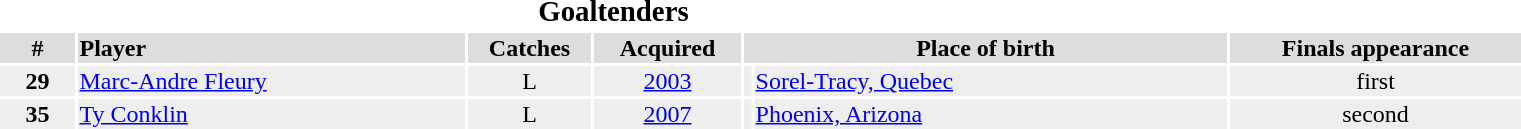<table style="text-align:center;">
<tr>
<th colspan="6"><big>Goaltenders</big></th>
</tr>
<tr style="background:#dddddd;">
<th style="width:3em">#</th>
<th style="width:16em; text-align:left">Player</th>
<th style="width:5em">Catches</th>
<th style="width:6em">Acquired</th>
<th style="width:20em" colspan="2">Place of birth</th>
<th style="width:12em">Finals appearance</th>
</tr>
<tr style="background:#eeeeee;">
<td><strong>29</strong></td>
<td align="left"><a href='#'>Marc-Andre Fleury</a></td>
<td>L</td>
<td><a href='#'>2003</a></td>
<td></td>
<td align="left"><a href='#'>Sorel-Tracy, Quebec</a></td>
<td>first</td>
</tr>
<tr style="background:#eeeeee;">
<td><strong>35</strong></td>
<td align="left"><a href='#'>Ty Conklin</a></td>
<td>L</td>
<td><a href='#'>2007</a></td>
<td></td>
<td align="left"><a href='#'>Phoenix, Arizona</a></td>
<td>second </td>
</tr>
</table>
